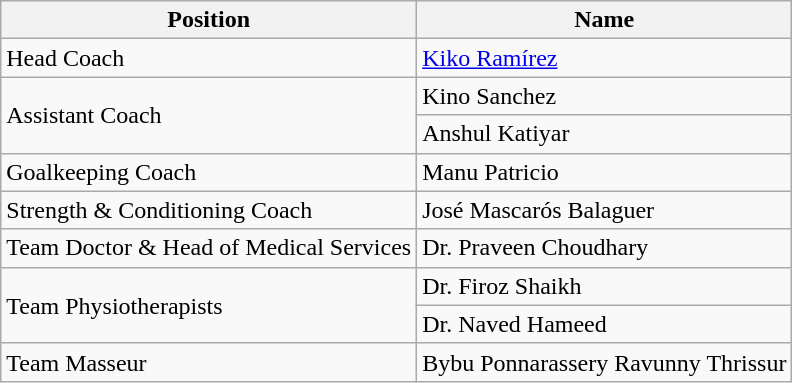<table class="wikitable">
<tr>
<th>Position</th>
<th>Name</th>
</tr>
<tr>
<td>Head Coach</td>
<td> <a href='#'>Kiko Ramírez</a></td>
</tr>
<tr>
<td rowspan=2>Assistant Coach</td>
<td> Kino Sanchez</td>
</tr>
<tr>
<td> Anshul Katiyar</td>
</tr>
<tr>
<td>Goalkeeping Coach</td>
<td> Manu Patricio</td>
</tr>
<tr>
<td>Strength & Conditioning Coach</td>
<td> José Mascarós Balaguer</td>
</tr>
<tr>
<td>Team Doctor & Head of Medical Services</td>
<td> Dr. Praveen Choudhary</td>
</tr>
<tr>
<td rowspan=2>Team Physiotherapists</td>
<td> Dr. Firoz Shaikh</td>
</tr>
<tr>
<td> Dr. Naved Hameed</td>
</tr>
<tr>
<td>Team Masseur</td>
<td> Bybu Ponnarassery Ravunny Thrissur</td>
</tr>
</table>
